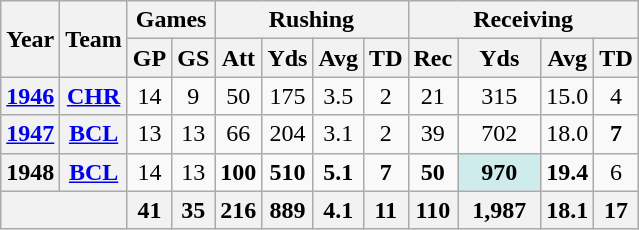<table class="wikitable" style="text-align:center;">
<tr>
<th rowspan="2">Year</th>
<th rowspan="2">Team</th>
<th colspan="2">Games</th>
<th colspan="4">Rushing</th>
<th colspan="4">Receiving</th>
</tr>
<tr>
<th>GP</th>
<th>GS</th>
<th>Att</th>
<th>Yds</th>
<th>Avg</th>
<th>TD</th>
<th>Rec</th>
<th>Yds</th>
<th>Avg</th>
<th>TD</th>
</tr>
<tr>
<th><a href='#'>1946</a></th>
<th><a href='#'>CHR</a></th>
<td>14</td>
<td>9</td>
<td>50</td>
<td>175</td>
<td>3.5</td>
<td>2</td>
<td>21</td>
<td>315</td>
<td>15.0</td>
<td>4</td>
</tr>
<tr>
<th><a href='#'>1947</a></th>
<th><a href='#'>BCL</a></th>
<td>13</td>
<td>13</td>
<td>66</td>
<td>204</td>
<td>3.1</td>
<td>2</td>
<td>39</td>
<td>702</td>
<td>18.0</td>
<td><strong>7</strong></td>
</tr>
<tr>
<th>1948</th>
<th><a href='#'>BCL</a></th>
<td>14</td>
<td>13</td>
<td><strong>100</strong></td>
<td><strong>510</strong></td>
<td><strong>5.1</strong></td>
<td><strong>7</strong></td>
<td><strong>50</strong></td>
<td style="background:#cfecec; width:3em;"><strong>970</strong></td>
<td><strong>19.4</strong></td>
<td>6</td>
</tr>
<tr>
<th colspan="2"></th>
<th>41</th>
<th>35</th>
<th>216</th>
<th>889</th>
<th>4.1</th>
<th>11</th>
<th>110</th>
<th>1,987</th>
<th>18.1</th>
<th>17</th>
</tr>
</table>
